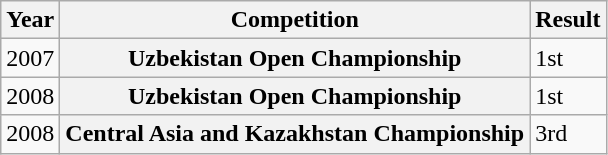<table class="wikitable">
<tr>
<th>Year</th>
<th>Competition</th>
<th>Result</th>
</tr>
<tr>
<td>2007</td>
<th>Uzbekistan Open Championship</th>
<td>1st</td>
</tr>
<tr>
<td>2008</td>
<th>Uzbekistan Open Championship</th>
<td>1st</td>
</tr>
<tr>
<td>2008</td>
<th>Central Asia and Kazakhstan Championship</th>
<td>3rd</td>
</tr>
</table>
